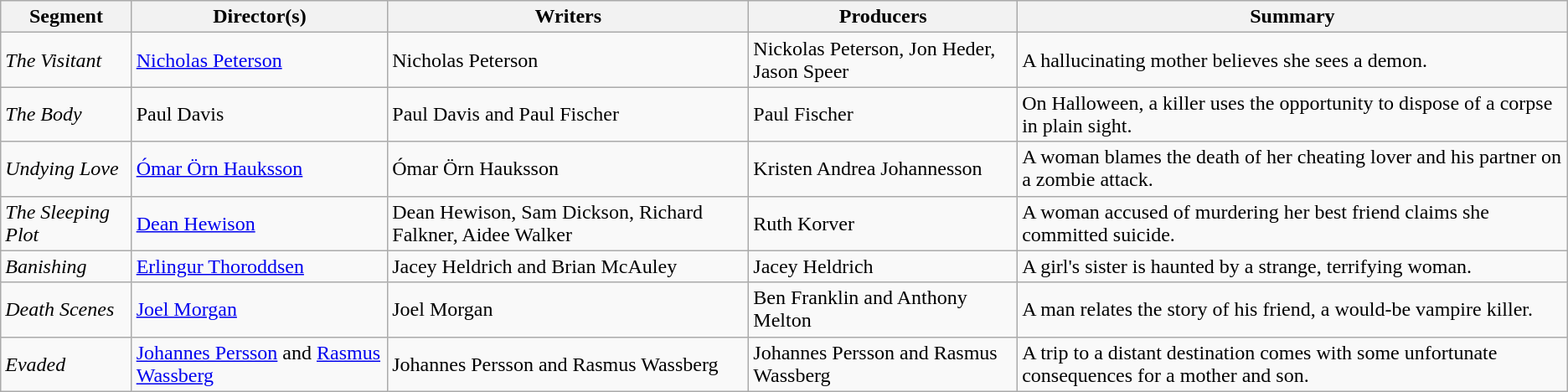<table class="wikitable sortable">
<tr>
<th>Segment</th>
<th>Director(s)</th>
<th>Writers</th>
<th>Producers</th>
<th>Summary</th>
</tr>
<tr>
<td><em>The Visitant</em></td>
<td><a href='#'>Nicholas Peterson</a></td>
<td>Nicholas Peterson</td>
<td>Nickolas Peterson, Jon Heder, Jason Speer</td>
<td>A hallucinating mother believes she sees a demon.</td>
</tr>
<tr>
<td><em>The Body</em></td>
<td>Paul Davis</td>
<td>Paul Davis and Paul Fischer</td>
<td>Paul Fischer</td>
<td>On Halloween, a killer uses the opportunity to dispose of a corpse in plain sight.</td>
</tr>
<tr>
<td><em>Undying Love</em></td>
<td><a href='#'>Ómar Örn Hauksson</a></td>
<td>Ómar Örn Hauksson</td>
<td>Kristen Andrea Johannesson</td>
<td>A woman blames the death of her cheating lover and his partner on a zombie attack.</td>
</tr>
<tr>
<td><em>The Sleeping Plot</em></td>
<td><a href='#'>Dean Hewison</a></td>
<td>Dean Hewison, Sam Dickson, Richard Falkner, Aidee Walker</td>
<td>Ruth Korver</td>
<td>A woman accused of murdering her best friend claims she committed suicide.</td>
</tr>
<tr>
<td><em>Banishing</em></td>
<td><a href='#'>Erlingur Thoroddsen</a></td>
<td>Jacey Heldrich and Brian McAuley</td>
<td>Jacey Heldrich</td>
<td>A girl's sister is haunted by a strange, terrifying woman.</td>
</tr>
<tr>
<td><em>Death Scenes</em></td>
<td><a href='#'>Joel Morgan</a></td>
<td>Joel Morgan</td>
<td>Ben Franklin and Anthony Melton</td>
<td>A man relates the story of his friend, a would-be vampire killer.</td>
</tr>
<tr>
<td><em>Evaded</em></td>
<td><a href='#'>Johannes Persson</a> and <a href='#'>Rasmus Wassberg</a></td>
<td>Johannes Persson and Rasmus Wassberg</td>
<td>Johannes Persson and Rasmus Wassberg</td>
<td>A trip to a distant destination comes with some unfortunate consequences for a mother and son.</td>
</tr>
</table>
